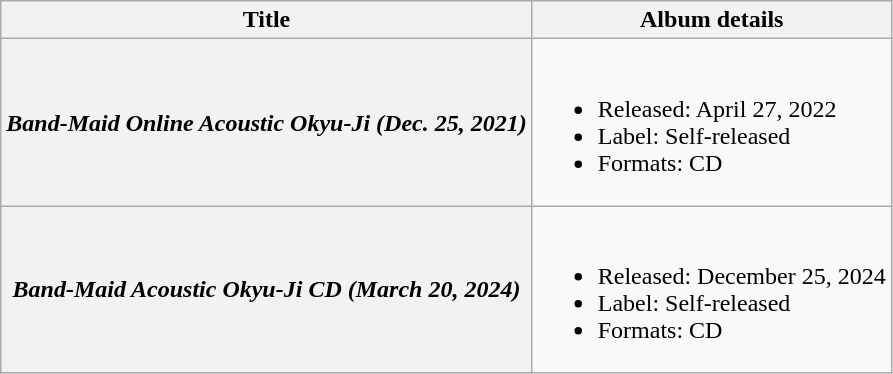<table class="wikitable plainrowheaders">
<tr>
<th scope="col">Title</th>
<th scope="col">Album details</th>
</tr>
<tr>
<th scope="row"><em>Band-Maid Online Acoustic Okyu-Ji (Dec. 25, 2021)</em></th>
<td><br><ul><li>Released: April 27, 2022</li><li>Label: Self-released</li><li>Formats: CD</li></ul></td>
</tr>
<tr>
<th scope="row"><em>Band-Maid Acoustic Okyu-Ji CD (March 20, 2024)</em></th>
<td><br><ul><li>Released: December 25, 2024</li><li>Label: Self-released</li><li>Formats: CD</li></ul></td>
</tr>
</table>
